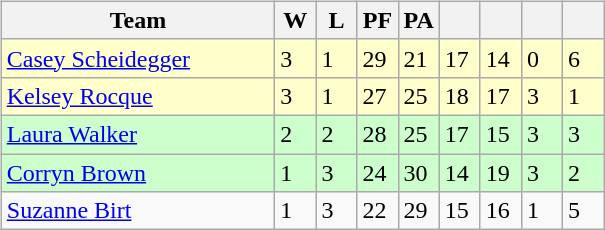<table>
<tr>
<td valign=top width=10%><br><table class=wikitable>
<tr>
<th width=175>Team</th>
<th width=20>W</th>
<th width=20>L</th>
<th width=20>PF</th>
<th width=20>PA</th>
<th width=20></th>
<th width=20></th>
<th width=20></th>
<th width=20></th>
</tr>
<tr bgcolor=#ffffcc>
<td> <a href='#'>Casey Scheidegger</a></td>
<td>3</td>
<td>1</td>
<td>29</td>
<td>21</td>
<td>17</td>
<td>14</td>
<td>0</td>
<td>6</td>
</tr>
<tr bgcolor=#ffffcc>
<td> <a href='#'>Kelsey Rocque</a></td>
<td>3</td>
<td>1</td>
<td>27</td>
<td>25</td>
<td>18</td>
<td>17</td>
<td>3</td>
<td>1</td>
</tr>
<tr bgcolor=#ccffcc>
<td> <a href='#'>Laura Walker</a></td>
<td>2</td>
<td>2</td>
<td>28</td>
<td>25</td>
<td>17</td>
<td>15</td>
<td>3</td>
<td>3</td>
</tr>
<tr bgcolor=#ccffcc>
<td> <a href='#'>Corryn Brown</a></td>
<td>1</td>
<td>3</td>
<td>24</td>
<td>30</td>
<td>14</td>
<td>19</td>
<td>3</td>
<td>2</td>
</tr>
<tr>
<td> <a href='#'>Suzanne Birt</a></td>
<td>1</td>
<td>3</td>
<td>22</td>
<td>29</td>
<td>15</td>
<td>16</td>
<td>1</td>
<td>5</td>
</tr>
</table>
</td>
</tr>
</table>
